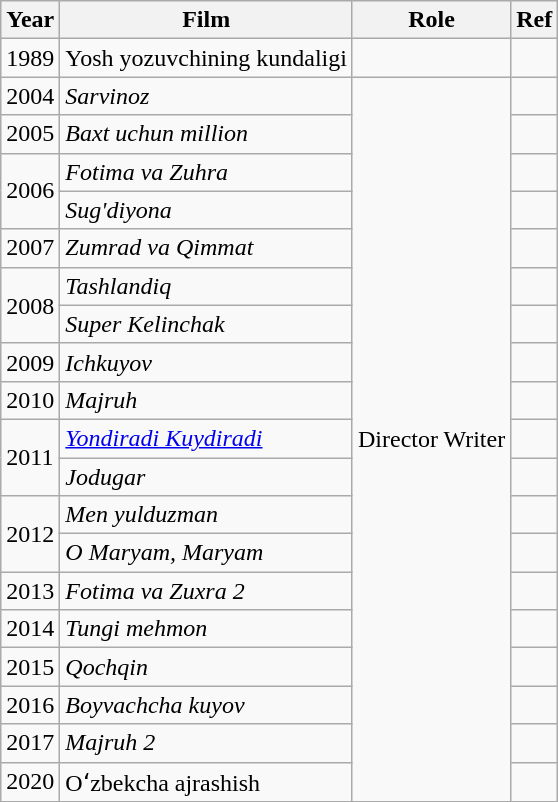<table class = "wikitable sortable">
<tr>
<th>Year</th>
<th>Film</th>
<th>Role</th>
<th>Ref</th>
</tr>
<tr>
<td>1989</td>
<td>Yosh yozuvchining kundaligi</td>
<td></td>
<td></td>
</tr>
<tr>
<td>2004</td>
<td><em>Sarvinoz</em></td>
<td rowspan="19">Director Writer</td>
<td></td>
</tr>
<tr>
<td>2005</td>
<td><em>Baxt uchun million</em></td>
<td></td>
</tr>
<tr>
<td rowspan="2">2006</td>
<td><em>Fotima va Zuhra</em></td>
<td></td>
</tr>
<tr>
<td><em>Sug'diyona</em></td>
<td></td>
</tr>
<tr>
<td>2007</td>
<td><em>Zumrad va Qimmat</em></td>
<td></td>
</tr>
<tr>
<td rowspan="2">2008</td>
<td><em>Tashlandiq</em></td>
<td></td>
</tr>
<tr>
<td><em>Super Kelinchak</em></td>
<td></td>
</tr>
<tr>
<td>2009</td>
<td><em>Ichkuyov</em></td>
<td></td>
</tr>
<tr>
<td>2010</td>
<td><em>Majruh</em></td>
<td></td>
</tr>
<tr>
<td rowspan="2">2011</td>
<td><em><a href='#'>Yondiradi Kuydiradi</a></em></td>
<td></td>
</tr>
<tr>
<td><em>Jodugar</em></td>
<td></td>
</tr>
<tr>
<td rowspan="2">2012</td>
<td><em>Men yulduzman</em></td>
<td></td>
</tr>
<tr>
<td><em>O Maryam, Maryam</em></td>
<td></td>
</tr>
<tr>
<td>2013</td>
<td><em>Fotima va Zuxra 2</em></td>
<td></td>
</tr>
<tr>
<td>2014</td>
<td><em>Tungi mehmon</em></td>
<td></td>
</tr>
<tr>
<td>2015</td>
<td><em>Qochqin</em></td>
<td></td>
</tr>
<tr>
<td>2016</td>
<td><em>Boyvachcha kuyov</em></td>
<td></td>
</tr>
<tr>
<td>2017</td>
<td><em>Majruh 2</em></td>
<td></td>
</tr>
<tr>
<td>2020</td>
<td>Oʻzbekcha ajrashish</td>
<td></td>
</tr>
</table>
